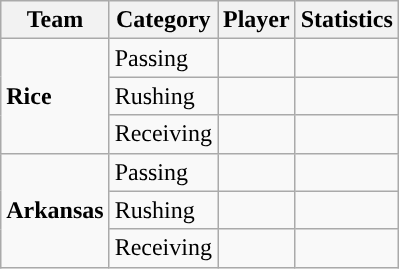<table class="wikitable" style="float: right;">
<tr>
<th>Team</th>
<th>Category</th>
<th>Player</th>
<th>Statistics</th>
</tr>
<tr>
<td rowspan=3><strong>Rice</strong></td>
<td>Passing</td>
<td></td>
<td></td>
</tr>
<tr>
<td>Rushing</td>
<td></td>
<td></td>
</tr>
<tr>
<td>Receiving</td>
<td></td>
<td></td>
</tr>
<tr>
<td rowspan=3><strong>Arkansas</strong></td>
<td>Passing</td>
<td></td>
<td></td>
</tr>
<tr>
<td>Rushing</td>
<td></td>
<td></td>
</tr>
<tr>
<td>Receiving</td>
<td></td>
<td></td>
</tr>
</table>
